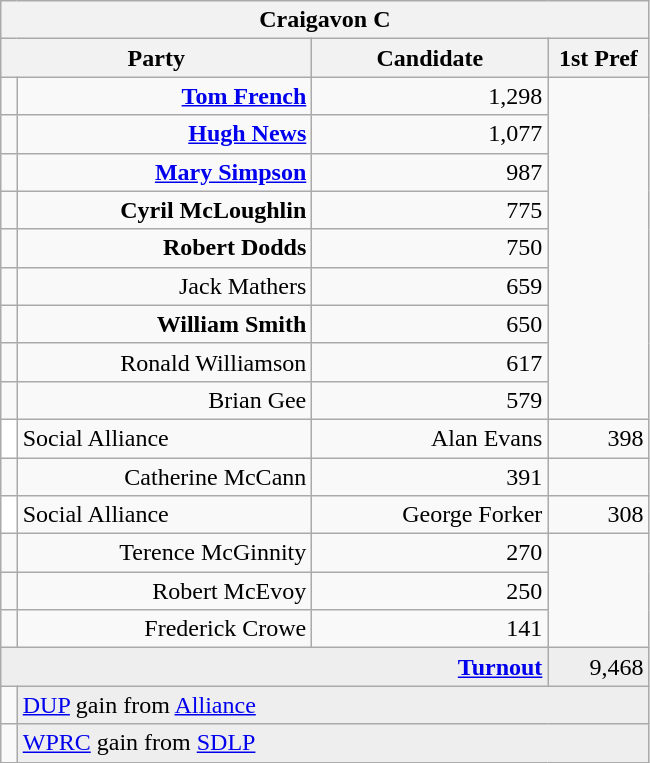<table class="wikitable">
<tr>
<th colspan="4" align="center">Craigavon C</th>
</tr>
<tr>
<th colspan="2" align="center" width=200>Party</th>
<th width=150>Candidate</th>
<th width=60>1st Pref</th>
</tr>
<tr>
<td></td>
<td align="right"><strong><a href='#'>Tom French</a></strong></td>
<td align="right">1,298</td>
</tr>
<tr>
<td></td>
<td align="right"><strong><a href='#'>Hugh News</a></strong></td>
<td align="right">1,077</td>
</tr>
<tr>
<td></td>
<td align="right"><strong><a href='#'>Mary Simpson</a></strong></td>
<td align="right">987</td>
</tr>
<tr>
<td></td>
<td align="right"><strong>Cyril McLoughlin</strong></td>
<td align="right">775</td>
</tr>
<tr>
<td></td>
<td align="right"><strong>Robert Dodds</strong></td>
<td align="right">750</td>
</tr>
<tr>
<td></td>
<td align="right">Jack Mathers</td>
<td align="right">659</td>
</tr>
<tr>
<td></td>
<td align="right"><strong>William Smith</strong></td>
<td align="right">650</td>
</tr>
<tr>
<td></td>
<td align="right">Ronald Williamson</td>
<td align="right">617</td>
</tr>
<tr>
<td></td>
<td align="right">Brian Gee</td>
<td align="right">579</td>
</tr>
<tr>
<td style="background-color: #FFFFFF"></td>
<td>Social Alliance</td>
<td align="right">Alan Evans</td>
<td align="right">398</td>
</tr>
<tr>
<td></td>
<td align="right">Catherine McCann</td>
<td align="right">391</td>
</tr>
<tr>
<td style="background-color: #FFFFFF"></td>
<td>Social Alliance</td>
<td align="right">George Forker</td>
<td align="right">308</td>
</tr>
<tr>
<td></td>
<td align="right">Terence McGinnity</td>
<td align="right">270</td>
</tr>
<tr>
<td></td>
<td align="right">Robert McEvoy</td>
<td align="right">250</td>
</tr>
<tr>
<td></td>
<td align="right">Frederick Crowe</td>
<td align="right">141</td>
</tr>
<tr bgcolor="EEEEEE">
<td colspan=3 align="right"><strong><a href='#'>Turnout</a></strong></td>
<td align="right">9,468</td>
</tr>
<tr>
<td bgcolor=></td>
<td colspan=3 bgcolor="EEEEEE"><a href='#'>DUP</a> gain from <a href='#'>Alliance</a></td>
</tr>
<tr>
<td bgcolor=></td>
<td colspan=3 bgcolor="EEEEEE"><a href='#'>WPRC</a> gain from <a href='#'>SDLP</a></td>
</tr>
</table>
